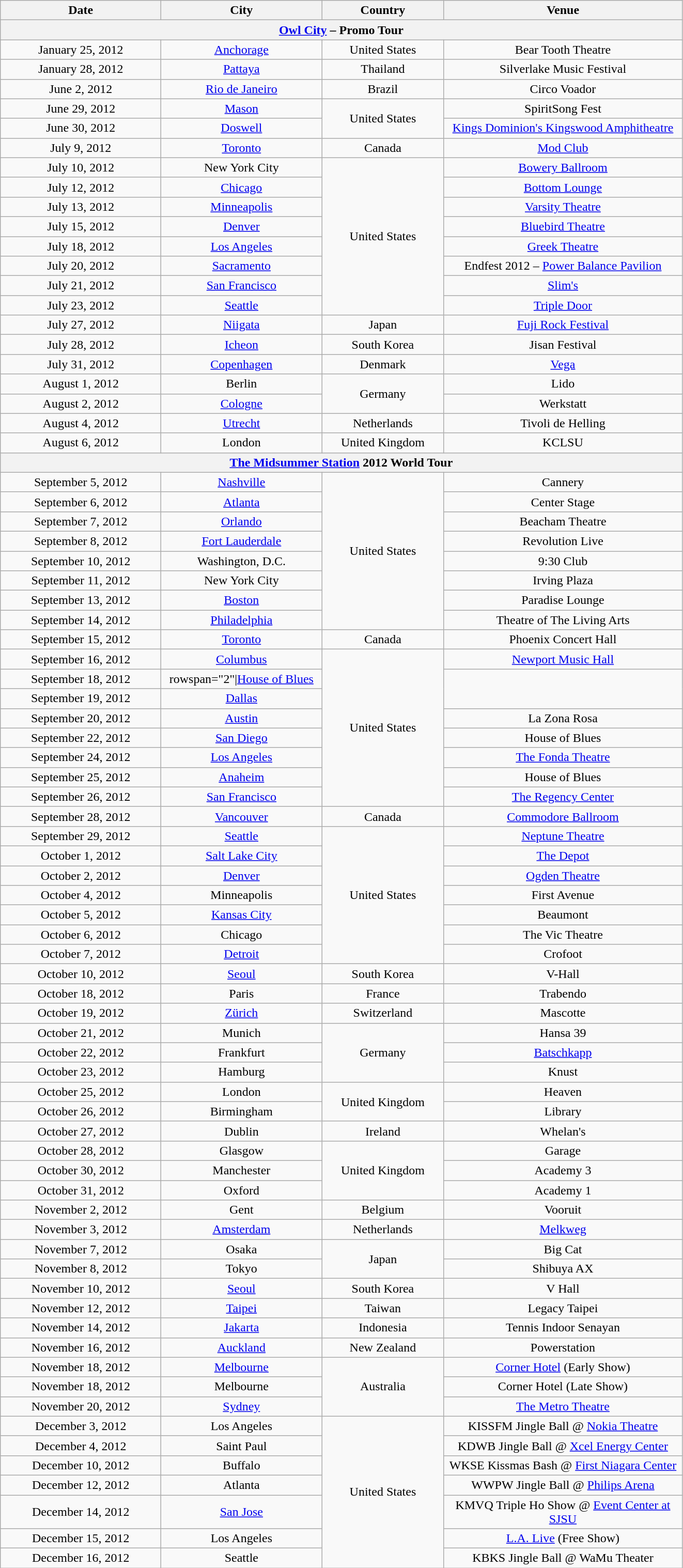<table class="wikitable" style="text-align:center;">
<tr>
<th width="200">Date</th>
<th width="200">City</th>
<th width="150">Country</th>
<th width="300">Venue</th>
</tr>
<tr>
<th colspan="4"><a href='#'>Owl City</a> – Promo Tour</th>
</tr>
<tr>
<td>January 25, 2012</td>
<td><a href='#'>Anchorage</a></td>
<td>United States</td>
<td>Bear Tooth Theatre</td>
</tr>
<tr>
<td>January 28, 2012</td>
<td><a href='#'>Pattaya</a></td>
<td>Thailand</td>
<td>Silverlake Music Festival</td>
</tr>
<tr>
<td>June 2, 2012</td>
<td><a href='#'>Rio de Janeiro</a></td>
<td>Brazil</td>
<td>Circo Voador</td>
</tr>
<tr>
<td>June 29, 2012</td>
<td><a href='#'>Mason</a></td>
<td rowspan="2">United States</td>
<td>SpiritSong Fest</td>
</tr>
<tr>
<td>June 30, 2012</td>
<td><a href='#'>Doswell</a></td>
<td><a href='#'>Kings Dominion's Kingswood Amphitheatre</a></td>
</tr>
<tr>
<td>July 9, 2012</td>
<td><a href='#'>Toronto</a></td>
<td>Canada</td>
<td><a href='#'>Mod Club</a></td>
</tr>
<tr>
<td>July 10, 2012</td>
<td>New York City</td>
<td rowspan="8">United States</td>
<td><a href='#'>Bowery Ballroom</a></td>
</tr>
<tr>
<td>July 12, 2012</td>
<td><a href='#'>Chicago</a></td>
<td><a href='#'>Bottom Lounge</a></td>
</tr>
<tr>
<td>July 13, 2012</td>
<td><a href='#'>Minneapolis</a></td>
<td><a href='#'>Varsity Theatre</a></td>
</tr>
<tr>
<td>July 15, 2012</td>
<td><a href='#'>Denver</a></td>
<td><a href='#'>Bluebird Theatre</a></td>
</tr>
<tr>
<td>July 18, 2012</td>
<td><a href='#'>Los Angeles</a></td>
<td><a href='#'>Greek Theatre</a></td>
</tr>
<tr>
<td>July 20, 2012</td>
<td><a href='#'>Sacramento</a></td>
<td>Endfest 2012 – <a href='#'>Power Balance Pavilion</a></td>
</tr>
<tr>
<td>July 21, 2012</td>
<td><a href='#'>San Francisco</a></td>
<td><a href='#'>Slim's</a></td>
</tr>
<tr>
<td>July 23, 2012</td>
<td><a href='#'>Seattle</a></td>
<td><a href='#'>Triple Door</a></td>
</tr>
<tr>
<td>July 27, 2012</td>
<td><a href='#'>Niigata</a></td>
<td>Japan</td>
<td><a href='#'>Fuji Rock Festival</a></td>
</tr>
<tr>
<td>July 28, 2012</td>
<td><a href='#'>Icheon</a></td>
<td>South Korea</td>
<td>Jisan Festival</td>
</tr>
<tr>
<td>July 31, 2012</td>
<td><a href='#'>Copenhagen</a></td>
<td>Denmark</td>
<td><a href='#'>Vega</a></td>
</tr>
<tr>
<td>August 1, 2012</td>
<td>Berlin</td>
<td rowspan="2">Germany</td>
<td>Lido</td>
</tr>
<tr>
<td>August 2, 2012</td>
<td><a href='#'>Cologne</a></td>
<td>Werkstatt</td>
</tr>
<tr>
<td>August 4, 2012</td>
<td><a href='#'>Utrecht</a></td>
<td>Netherlands</td>
<td>Tivoli de Helling</td>
</tr>
<tr>
<td>August 6, 2012</td>
<td>London</td>
<td>United Kingdom</td>
<td>KCLSU</td>
</tr>
<tr>
<th colspan="4"><a href='#'>The Midsummer Station</a> 2012 World Tour</th>
</tr>
<tr>
<td>September 5, 2012</td>
<td><a href='#'>Nashville</a></td>
<td rowspan="8">United States</td>
<td>Cannery</td>
</tr>
<tr>
<td>September 6, 2012</td>
<td><a href='#'>Atlanta</a></td>
<td>Center Stage</td>
</tr>
<tr>
<td>September 7, 2012</td>
<td><a href='#'>Orlando</a></td>
<td>Beacham Theatre</td>
</tr>
<tr>
<td>September 8, 2012</td>
<td><a href='#'>Fort Lauderdale</a></td>
<td>Revolution Live</td>
</tr>
<tr>
<td>September 10, 2012</td>
<td>Washington, D.C.</td>
<td>9:30 Club</td>
</tr>
<tr>
<td>September 11, 2012</td>
<td>New York City</td>
<td>Irving Plaza</td>
</tr>
<tr>
<td>September 13, 2012</td>
<td><a href='#'>Boston</a></td>
<td>Paradise Lounge</td>
</tr>
<tr>
<td>September 14, 2012</td>
<td><a href='#'>Philadelphia</a></td>
<td>Theatre of The Living Arts</td>
</tr>
<tr>
<td>September 15, 2012</td>
<td><a href='#'>Toronto</a></td>
<td>Canada</td>
<td>Phoenix Concert Hall</td>
</tr>
<tr>
<td>September 16, 2012</td>
<td><a href='#'>Columbus</a></td>
<td rowspan="8">United States</td>
<td><a href='#'>Newport Music Hall</a></td>
</tr>
<tr>
<td>September 18, 2012</td>
<td>rowspan="2"|<a href='#'>House of Blues</a></td>
</tr>
<tr>
<td>September 19, 2012</td>
<td><a href='#'>Dallas</a></td>
</tr>
<tr>
<td>September 20, 2012</td>
<td><a href='#'>Austin</a></td>
<td>La Zona Rosa</td>
</tr>
<tr>
<td>September 22, 2012</td>
<td><a href='#'>San Diego</a></td>
<td>House of Blues</td>
</tr>
<tr>
<td>September 24, 2012</td>
<td><a href='#'>Los Angeles</a></td>
<td><a href='#'>The Fonda Theatre</a></td>
</tr>
<tr>
<td>September 25, 2012</td>
<td><a href='#'>Anaheim</a></td>
<td>House of Blues</td>
</tr>
<tr>
<td>September 26, 2012</td>
<td><a href='#'>San Francisco</a></td>
<td><a href='#'>The Regency Center</a></td>
</tr>
<tr>
<td>September 28, 2012</td>
<td><a href='#'>Vancouver</a></td>
<td>Canada</td>
<td><a href='#'>Commodore Ballroom</a></td>
</tr>
<tr>
<td>September 29, 2012</td>
<td><a href='#'>Seattle</a></td>
<td rowspan="7">United States</td>
<td><a href='#'>Neptune Theatre</a></td>
</tr>
<tr>
<td>October 1, 2012</td>
<td><a href='#'>Salt Lake City</a></td>
<td><a href='#'>The Depot</a></td>
</tr>
<tr>
<td>October 2, 2012</td>
<td><a href='#'>Denver</a></td>
<td><a href='#'>Ogden Theatre</a></td>
</tr>
<tr>
<td>October 4, 2012</td>
<td>Minneapolis</td>
<td>First Avenue</td>
</tr>
<tr>
<td>October 5, 2012</td>
<td><a href='#'>Kansas City</a></td>
<td>Beaumont</td>
</tr>
<tr>
<td>October 6, 2012</td>
<td>Chicago</td>
<td>The Vic Theatre</td>
</tr>
<tr>
<td>October 7, 2012</td>
<td><a href='#'>Detroit</a></td>
<td>Crofoot</td>
</tr>
<tr>
<td>October 10, 2012</td>
<td><a href='#'>Seoul</a></td>
<td>South Korea</td>
<td>V-Hall</td>
</tr>
<tr>
<td>October 18, 2012</td>
<td>Paris</td>
<td>France</td>
<td>Trabendo</td>
</tr>
<tr>
<td>October 19, 2012</td>
<td><a href='#'>Zürich</a></td>
<td>Switzerland</td>
<td>Mascotte</td>
</tr>
<tr>
<td>October 21, 2012</td>
<td>Munich</td>
<td rowspan="3">Germany</td>
<td>Hansa 39</td>
</tr>
<tr>
<td>October 22, 2012</td>
<td>Frankfurt</td>
<td><a href='#'>Batschkapp</a></td>
</tr>
<tr>
<td>October 23, 2012</td>
<td>Hamburg</td>
<td>Knust</td>
</tr>
<tr>
<td>October 25, 2012</td>
<td>London</td>
<td rowspan="2">United Kingdom</td>
<td>Heaven</td>
</tr>
<tr>
<td>October 26, 2012</td>
<td>Birmingham</td>
<td>Library</td>
</tr>
<tr>
<td>October 27, 2012</td>
<td>Dublin</td>
<td>Ireland</td>
<td>Whelan's</td>
</tr>
<tr>
<td>October 28, 2012</td>
<td>Glasgow</td>
<td rowspan="3">United Kingdom</td>
<td>Garage</td>
</tr>
<tr>
<td>October 30, 2012</td>
<td>Manchester</td>
<td>Academy 3</td>
</tr>
<tr>
<td>October 31, 2012</td>
<td>Oxford</td>
<td>Academy 1</td>
</tr>
<tr>
<td>November 2, 2012</td>
<td>Gent</td>
<td>Belgium</td>
<td>Vooruit</td>
</tr>
<tr>
<td>November 3, 2012</td>
<td><a href='#'>Amsterdam</a></td>
<td>Netherlands</td>
<td><a href='#'>Melkweg</a></td>
</tr>
<tr>
<td>November 7, 2012</td>
<td>Osaka</td>
<td rowspan="2">Japan</td>
<td>Big Cat</td>
</tr>
<tr>
<td>November 8, 2012</td>
<td>Tokyo</td>
<td>Shibuya AX</td>
</tr>
<tr>
<td>November 10, 2012</td>
<td><a href='#'>Seoul</a></td>
<td>South Korea</td>
<td>V Hall</td>
</tr>
<tr>
<td>November 12, 2012</td>
<td><a href='#'>Taipei</a></td>
<td>Taiwan</td>
<td>Legacy Taipei</td>
</tr>
<tr>
<td>November 14, 2012</td>
<td><a href='#'>Jakarta</a></td>
<td>Indonesia</td>
<td>Tennis Indoor Senayan</td>
</tr>
<tr>
<td>November 16, 2012</td>
<td><a href='#'>Auckland</a></td>
<td>New Zealand</td>
<td>Powerstation</td>
</tr>
<tr>
<td>November 18, 2012</td>
<td><a href='#'>Melbourne</a></td>
<td rowspan="3">Australia</td>
<td><a href='#'>Corner Hotel</a> (Early Show)</td>
</tr>
<tr>
<td>November 18, 2012</td>
<td>Melbourne</td>
<td>Corner Hotel (Late Show)</td>
</tr>
<tr>
<td>November 20, 2012</td>
<td><a href='#'>Sydney</a></td>
<td><a href='#'>The Metro Theatre</a></td>
</tr>
<tr>
<td>December 3, 2012</td>
<td>Los Angeles</td>
<td rowspan="7">United States</td>
<td>KISSFM Jingle Ball @ <a href='#'>Nokia Theatre</a></td>
</tr>
<tr>
<td>December 4, 2012</td>
<td>Saint Paul</td>
<td>KDWB Jingle Ball @ <a href='#'>Xcel Energy Center</a></td>
</tr>
<tr>
<td>December 10, 2012</td>
<td>Buffalo</td>
<td>WKSE Kissmas Bash @ <a href='#'>First Niagara Center</a></td>
</tr>
<tr>
<td>December 12, 2012</td>
<td>Atlanta</td>
<td>WWPW Jingle Ball @ <a href='#'>Philips Arena</a></td>
</tr>
<tr>
<td>December 14, 2012</td>
<td><a href='#'>San Jose</a></td>
<td>KMVQ Triple Ho Show @ <a href='#'>Event Center at SJSU</a></td>
</tr>
<tr>
<td>December 15, 2012</td>
<td>Los Angeles</td>
<td><a href='#'>L.A. Live</a> (Free Show)</td>
</tr>
<tr>
<td>December 16, 2012</td>
<td>Seattle</td>
<td>KBKS Jingle Ball @ WaMu Theater</td>
</tr>
</table>
